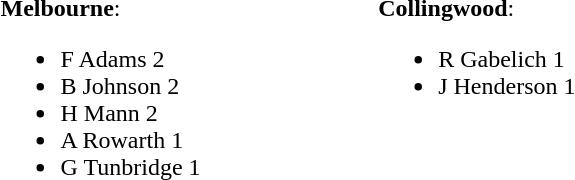<table width="40%">
<tr>
<td valign="top" width="30%"><br><strong>Melbourne</strong>:<ul><li>F Adams 2</li><li>B Johnson 2</li><li>H Mann 2</li><li>A Rowarth 1</li><li>G Tunbridge 1</li></ul></td>
<td valign="top" width="30%"><br><strong>Collingwood</strong>:<ul><li>R Gabelich 1</li><li>J Henderson 1</li></ul></td>
</tr>
</table>
